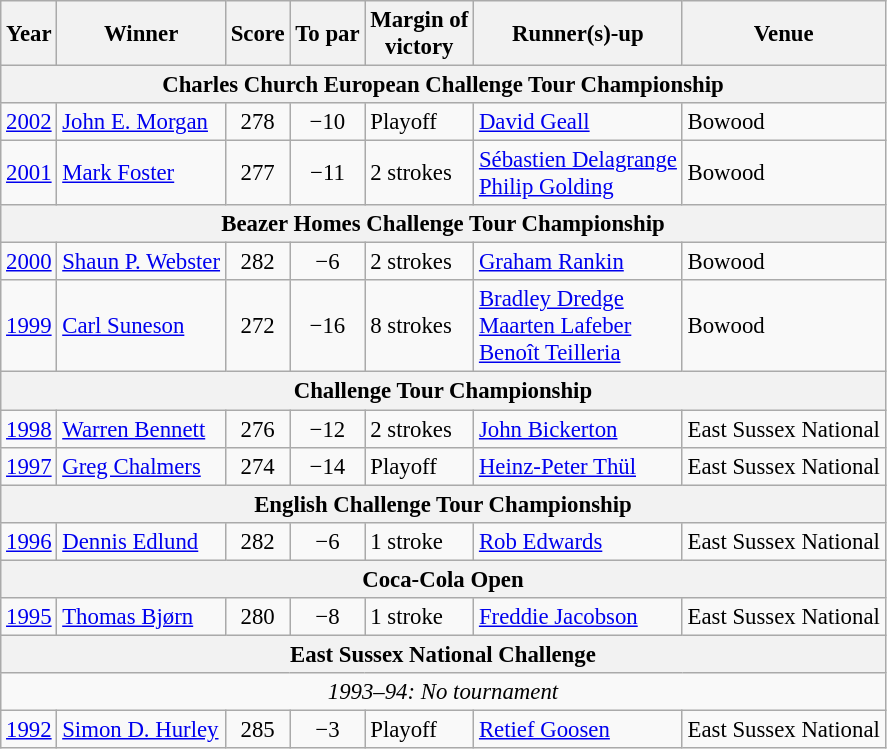<table class=wikitable style="font-size:95%">
<tr>
<th>Year</th>
<th>Winner</th>
<th>Score</th>
<th>To par</th>
<th>Margin of<br>victory</th>
<th>Runner(s)-up</th>
<th>Venue</th>
</tr>
<tr>
<th colspan=7>Charles Church European Challenge Tour Championship</th>
</tr>
<tr>
<td><a href='#'>2002</a></td>
<td> <a href='#'>John E. Morgan</a></td>
<td align=center>278</td>
<td align=center>−10</td>
<td>Playoff</td>
<td> <a href='#'>David Geall</a></td>
<td>Bowood</td>
</tr>
<tr>
<td><a href='#'>2001</a></td>
<td> <a href='#'>Mark Foster</a></td>
<td align=center>277</td>
<td align=center>−11</td>
<td>2 strokes</td>
<td> <a href='#'>Sébastien Delagrange</a><br> <a href='#'>Philip Golding</a></td>
<td>Bowood</td>
</tr>
<tr>
<th colspan=7>Beazer Homes Challenge Tour Championship</th>
</tr>
<tr>
<td><a href='#'>2000</a></td>
<td> <a href='#'>Shaun P. Webster</a></td>
<td align=center>282</td>
<td align=center>−6</td>
<td>2 strokes</td>
<td> <a href='#'>Graham Rankin</a></td>
<td>Bowood</td>
</tr>
<tr>
<td><a href='#'>1999</a></td>
<td> <a href='#'>Carl Suneson</a></td>
<td align=center>272</td>
<td align=center>−16</td>
<td>8 strokes</td>
<td> <a href='#'>Bradley Dredge</a><br> <a href='#'>Maarten Lafeber</a><br> <a href='#'>Benoît Teilleria</a></td>
<td>Bowood</td>
</tr>
<tr>
<th colspan=7>Challenge Tour Championship</th>
</tr>
<tr>
<td><a href='#'>1998</a></td>
<td> <a href='#'>Warren Bennett</a></td>
<td align=center>276</td>
<td align=center>−12</td>
<td>2 strokes</td>
<td> <a href='#'>John Bickerton</a></td>
<td>East Sussex National</td>
</tr>
<tr>
<td><a href='#'>1997</a></td>
<td> <a href='#'>Greg Chalmers</a></td>
<td align=center>274</td>
<td align=center>−14</td>
<td>Playoff</td>
<td> <a href='#'>Heinz-Peter Thül</a></td>
<td>East Sussex National</td>
</tr>
<tr>
<th colspan=7>English Challenge Tour Championship</th>
</tr>
<tr>
<td><a href='#'>1996</a></td>
<td> <a href='#'>Dennis Edlund</a></td>
<td align=center>282</td>
<td align=center>−6</td>
<td>1 stroke</td>
<td> <a href='#'>Rob Edwards</a></td>
<td>East Sussex National</td>
</tr>
<tr>
<th colspan=7>Coca-Cola Open</th>
</tr>
<tr>
<td><a href='#'>1995</a></td>
<td> <a href='#'>Thomas Bjørn</a></td>
<td align=center>280</td>
<td align=center>−8</td>
<td>1 stroke</td>
<td> <a href='#'>Freddie Jacobson</a></td>
<td>East Sussex National</td>
</tr>
<tr>
<th colspan=7>East Sussex National Challenge</th>
</tr>
<tr>
<td colspan=7 align=center><em>1993–94: No tournament</em></td>
</tr>
<tr>
<td><a href='#'>1992</a></td>
<td> <a href='#'>Simon D. Hurley</a></td>
<td align=center>285</td>
<td align=center>−3</td>
<td>Playoff</td>
<td> <a href='#'>Retief Goosen</a></td>
<td>East Sussex National</td>
</tr>
</table>
